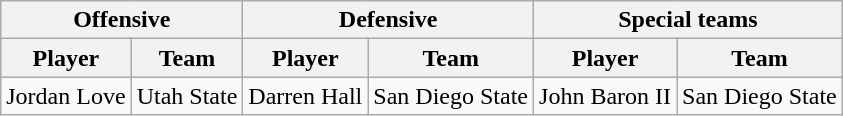<table class="wikitable">
<tr>
<th colspan="2">Offensive</th>
<th colspan="2">Defensive</th>
<th colspan="2">Special teams</th>
</tr>
<tr>
<th>Player</th>
<th>Team</th>
<th>Player</th>
<th>Team</th>
<th>Player</th>
<th>Team</th>
</tr>
<tr>
<td>Jordan Love</td>
<td>Utah State</td>
<td>Darren Hall</td>
<td>San Diego State</td>
<td>John Baron II</td>
<td>San Diego State</td>
</tr>
</table>
